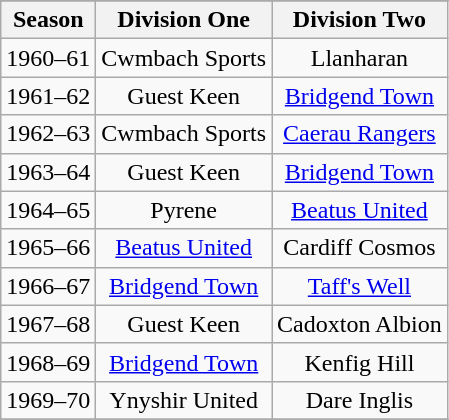<table class="wikitable" style="text-align: center">
<tr>
</tr>
<tr>
<th>Season</th>
<th>Division One</th>
<th>Division Two</th>
</tr>
<tr>
<td>1960–61</td>
<td>Cwmbach Sports</td>
<td>Llanharan</td>
</tr>
<tr>
<td>1961–62</td>
<td>Guest Keen</td>
<td><a href='#'>Bridgend Town</a></td>
</tr>
<tr>
<td>1962–63</td>
<td>Cwmbach Sports</td>
<td><a href='#'>Caerau Rangers</a></td>
</tr>
<tr>
<td>1963–64</td>
<td>Guest Keen</td>
<td><a href='#'>Bridgend Town</a></td>
</tr>
<tr>
<td>1964–65</td>
<td>Pyrene</td>
<td><a href='#'>Beatus United</a></td>
</tr>
<tr>
<td>1965–66</td>
<td><a href='#'>Beatus United</a></td>
<td>Cardiff Cosmos</td>
</tr>
<tr>
<td>1966–67</td>
<td><a href='#'>Bridgend Town</a></td>
<td><a href='#'>Taff's Well</a></td>
</tr>
<tr>
<td>1967–68</td>
<td>Guest Keen</td>
<td>Cadoxton Albion</td>
</tr>
<tr>
<td>1968–69</td>
<td><a href='#'>Bridgend Town</a></td>
<td>Kenfig Hill</td>
</tr>
<tr>
<td>1969–70</td>
<td>Ynyshir United</td>
<td>Dare Inglis</td>
</tr>
<tr>
</tr>
</table>
